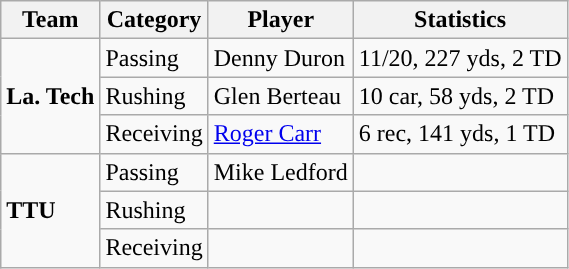<table class="wikitable">
<tr>
<th>Team</th>
<th>Category</th>
<th>Player</th>
<th>Statistics</th>
</tr>
<tr>
<td rowspan=3><strong>La. Tech</strong></td>
<td>Passing</td>
<td>Denny Duron</td>
<td>11/20, 227 yds, 2 TD</td>
</tr>
<tr>
<td>Rushing</td>
<td>Glen Berteau</td>
<td>10 car, 58 yds, 2 TD</td>
</tr>
<tr>
<td>Receiving</td>
<td><a href='#'>Roger Carr</a></td>
<td>6 rec, 141 yds, 1 TD</td>
</tr>
<tr>
<td rowspan=3><strong>TTU</strong></td>
<td>Passing</td>
<td>Mike Ledford</td>
<td></td>
</tr>
<tr>
<td>Rushing</td>
<td></td>
<td></td>
</tr>
<tr>
<td>Receiving</td>
<td></td>
<td></td>
</tr>
</table>
